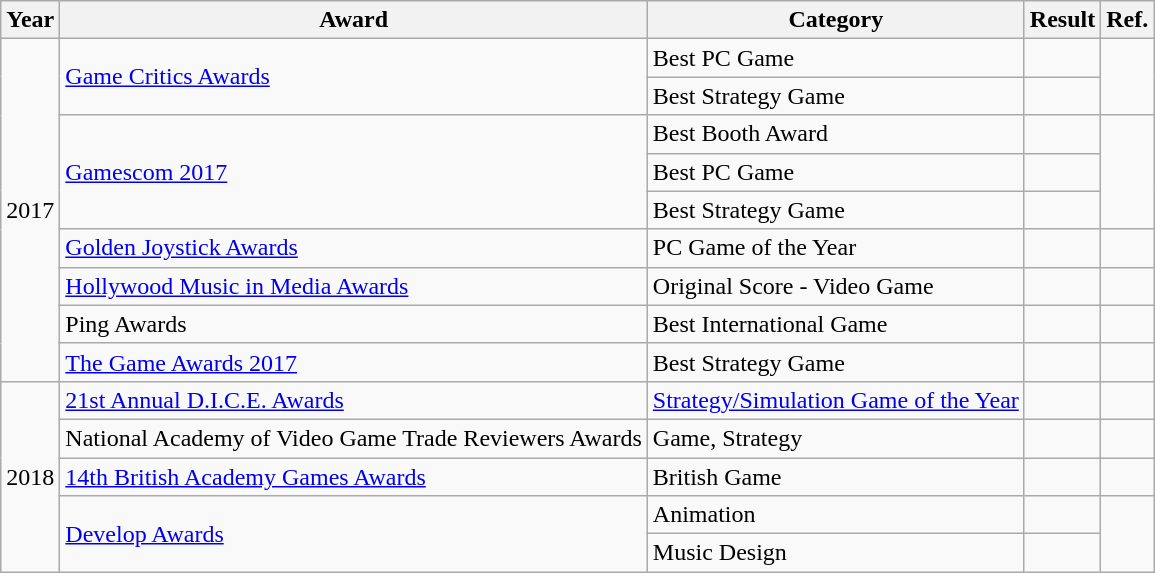<table class="wikitable sortable">
<tr>
<th>Year</th>
<th>Award</th>
<th>Category</th>
<th>Result</th>
<th>Ref.</th>
</tr>
<tr>
<td style="text-align:center;" rowspan="9">2017</td>
<td rowspan="2"><a href='#'>Game Critics Awards</a></td>
<td>Best PC Game</td>
<td></td>
<td rowspan="2" style="text-align:center;"></td>
</tr>
<tr>
<td>Best Strategy Game</td>
<td></td>
</tr>
<tr>
<td rowspan="3"><a href='#'>Gamescom 2017</a></td>
<td>Best Booth Award</td>
<td></td>
<td rowspan="3" style="text-align:center;"></td>
</tr>
<tr>
<td>Best PC Game</td>
<td></td>
</tr>
<tr>
<td>Best Strategy Game</td>
<td></td>
</tr>
<tr>
<td rowspan="1"><a href='#'>Golden Joystick Awards</a></td>
<td>PC Game of the Year</td>
<td></td>
<td rowspan="1" style="text-align:center;"></td>
</tr>
<tr>
<td rowspan="1"><a href='#'>Hollywood Music in Media Awards</a></td>
<td>Original Score - Video Game</td>
<td></td>
<td rowspan="1" style="text-align:center;"></td>
</tr>
<tr>
<td rowspan="1">Ping Awards</td>
<td>Best International Game</td>
<td></td>
<td rowspan="1" style="text-align:center;"></td>
</tr>
<tr>
<td rowspan="1"><a href='#'>The Game Awards 2017</a></td>
<td>Best Strategy Game</td>
<td></td>
<td rowspan="1" style="text-align:center;"></td>
</tr>
<tr>
<td style="text-align:center;" rowspan="5">2018</td>
<td rowspan="1"><a href='#'>21st Annual D.I.C.E. Awards</a></td>
<td><a href='#'>Strategy/Simulation Game of the Year</a></td>
<td></td>
<td rowspan="1" style="text-align:center;"></td>
</tr>
<tr>
<td rowspan="1">National Academy of Video Game Trade Reviewers Awards</td>
<td>Game, Strategy</td>
<td></td>
<td rowspan="1" style="text-align:center;"></td>
</tr>
<tr>
<td rowspan="1"><a href='#'>14th British Academy Games Awards</a></td>
<td>British Game</td>
<td></td>
<td rowspan="1" style="text-align:center;"></td>
</tr>
<tr>
<td rowspan="2"><a href='#'>Develop Awards</a></td>
<td>Animation</td>
<td></td>
<td rowspan="2" style="text-align:center;"></td>
</tr>
<tr>
<td>Music Design</td>
<td></td>
</tr>
</table>
